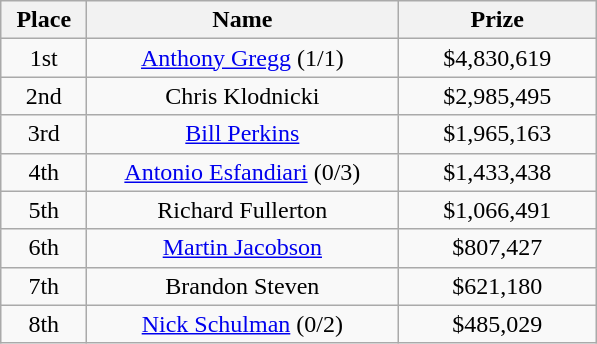<table class="wikitable">
<tr>
<th width="50">Place</th>
<th width="200">Name</th>
<th width="125">Prize</th>
</tr>
<tr>
<td align = "center">1st</td>
<td align = "center"><a href='#'>Anthony Gregg</a> (1/1)</td>
<td align = "center">$4,830,619</td>
</tr>
<tr>
<td align = "center">2nd</td>
<td align = "center">Chris Klodnicki</td>
<td align = "center">$2,985,495</td>
</tr>
<tr>
<td align = "center">3rd</td>
<td align = "center"><a href='#'>Bill Perkins</a></td>
<td align = "center">$1,965,163</td>
</tr>
<tr>
<td align = "center">4th</td>
<td align = "center"><a href='#'>Antonio Esfandiari</a> (0/3)</td>
<td align = "center">$1,433,438</td>
</tr>
<tr>
<td align = "center">5th</td>
<td align = "center">Richard Fullerton</td>
<td align = "center">$1,066,491</td>
</tr>
<tr>
<td align = "center">6th</td>
<td align = "center"><a href='#'>Martin Jacobson</a></td>
<td align = "center">$807,427</td>
</tr>
<tr>
<td align = "center">7th</td>
<td align = "center">Brandon Steven</td>
<td align = "center">$621,180</td>
</tr>
<tr>
<td align = "center">8th</td>
<td align = "center"><a href='#'>Nick Schulman</a> (0/2)</td>
<td align = "center">$485,029</td>
</tr>
</table>
